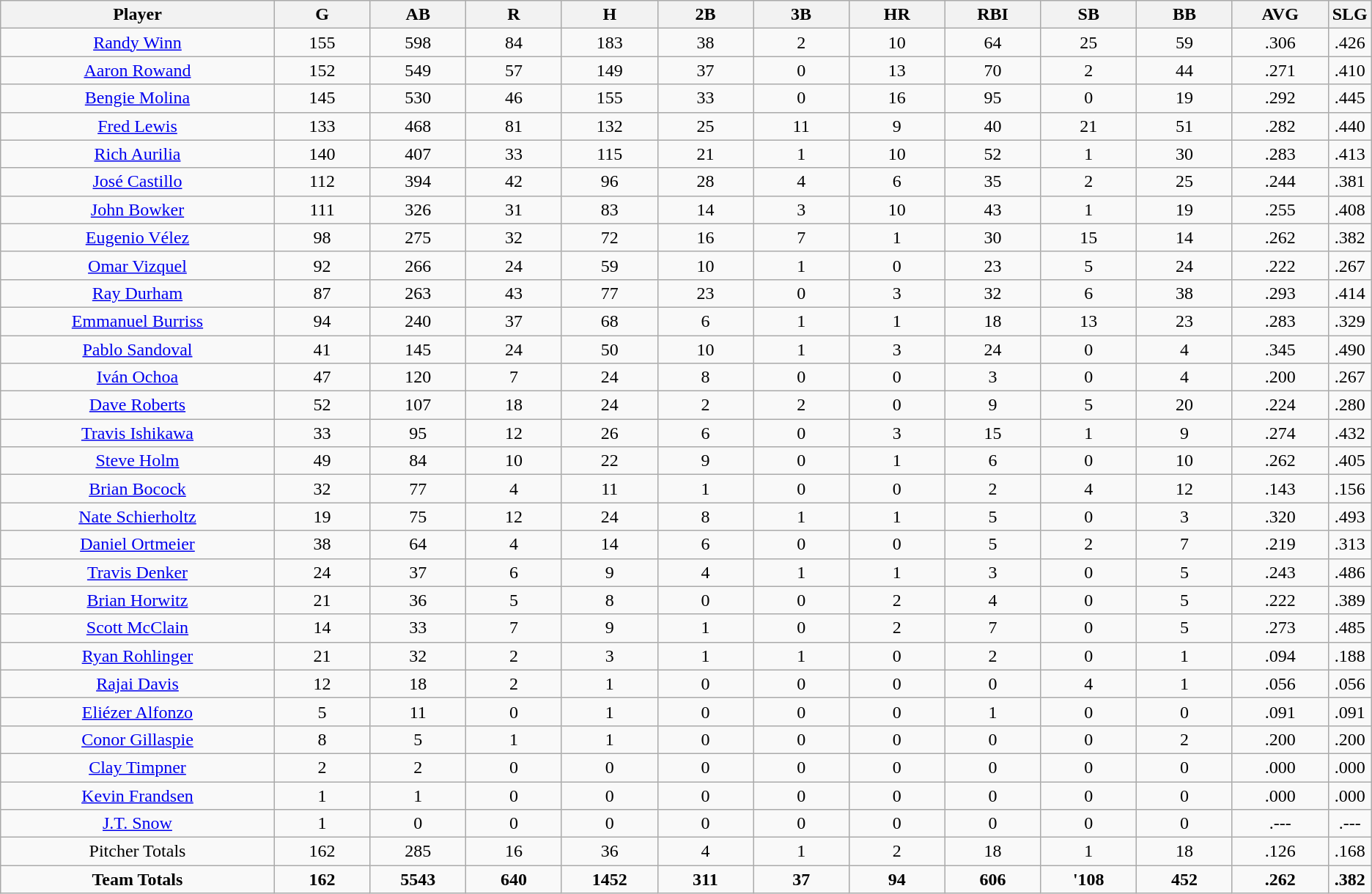<table class=wikitable style="text-align:center">
<tr>
<th bgcolor=#DDDDFF; width="20%">Player</th>
<th bgcolor=#DDDDFF; width="7%">G</th>
<th bgcolor=#DDDDFF; width="7%">AB</th>
<th bgcolor=#DDDDFF; width="7%">R</th>
<th bgcolor=#DDDDFF; width="7%">H</th>
<th bgcolor=#DDDDFF; width="7%">2B</th>
<th bgcolor=#DDDDFF; width="7%">3B</th>
<th bgcolor=#DDDDFF; width="7%">HR</th>
<th bgcolor=#DDDDFF; width="7%">RBI</th>
<th bgcolor=#DDDDFF; width="7%">SB</th>
<th bgcolor=#DDDDFF; width="7%">BB</th>
<th bgcolor=#DDDDFF; width="7%">AVG</th>
<th bgcolor=#DDDDFF; width="7%">SLG</th>
</tr>
<tr>
<td><a href='#'>Randy Winn</a></td>
<td>155</td>
<td>598</td>
<td>84</td>
<td>183</td>
<td>38</td>
<td>2</td>
<td>10</td>
<td>64</td>
<td>25</td>
<td>59</td>
<td>.306</td>
<td>.426</td>
</tr>
<tr>
<td><a href='#'>Aaron Rowand</a></td>
<td>152</td>
<td>549</td>
<td>57</td>
<td>149</td>
<td>37</td>
<td>0</td>
<td>13</td>
<td>70</td>
<td>2</td>
<td>44</td>
<td>.271</td>
<td>.410</td>
</tr>
<tr>
<td><a href='#'>Bengie Molina</a></td>
<td>145</td>
<td>530</td>
<td>46</td>
<td>155</td>
<td>33</td>
<td>0</td>
<td>16</td>
<td>95</td>
<td>0</td>
<td>19</td>
<td>.292</td>
<td>.445</td>
</tr>
<tr>
<td><a href='#'>Fred Lewis</a></td>
<td>133</td>
<td>468</td>
<td>81</td>
<td>132</td>
<td>25</td>
<td>11</td>
<td>9</td>
<td>40</td>
<td>21</td>
<td>51</td>
<td>.282</td>
<td>.440</td>
</tr>
<tr>
<td><a href='#'>Rich Aurilia</a></td>
<td>140</td>
<td>407</td>
<td>33</td>
<td>115</td>
<td>21</td>
<td>1</td>
<td>10</td>
<td>52</td>
<td>1</td>
<td>30</td>
<td>.283</td>
<td>.413</td>
</tr>
<tr>
<td><a href='#'>José Castillo</a></td>
<td>112</td>
<td>394</td>
<td>42</td>
<td>96</td>
<td>28</td>
<td>4</td>
<td>6</td>
<td>35</td>
<td>2</td>
<td>25</td>
<td>.244</td>
<td>.381</td>
</tr>
<tr>
<td><a href='#'>John Bowker</a></td>
<td>111</td>
<td>326</td>
<td>31</td>
<td>83</td>
<td>14</td>
<td>3</td>
<td>10</td>
<td>43</td>
<td>1</td>
<td>19</td>
<td>.255</td>
<td>.408</td>
</tr>
<tr>
<td><a href='#'>Eugenio Vélez</a></td>
<td>98</td>
<td>275</td>
<td>32</td>
<td>72</td>
<td>16</td>
<td>7</td>
<td>1</td>
<td>30</td>
<td>15</td>
<td>14</td>
<td>.262</td>
<td>.382</td>
</tr>
<tr>
<td><a href='#'>Omar Vizquel</a></td>
<td>92</td>
<td>266</td>
<td>24</td>
<td>59</td>
<td>10</td>
<td>1</td>
<td>0</td>
<td>23</td>
<td>5</td>
<td>24</td>
<td>.222</td>
<td>.267</td>
</tr>
<tr>
<td><a href='#'>Ray Durham</a></td>
<td>87</td>
<td>263</td>
<td>43</td>
<td>77</td>
<td>23</td>
<td>0</td>
<td>3</td>
<td>32</td>
<td>6</td>
<td>38</td>
<td>.293</td>
<td>.414</td>
</tr>
<tr>
<td><a href='#'>Emmanuel Burriss</a></td>
<td>94</td>
<td>240</td>
<td>37</td>
<td>68</td>
<td>6</td>
<td>1</td>
<td>1</td>
<td>18</td>
<td>13</td>
<td>23</td>
<td>.283</td>
<td>.329</td>
</tr>
<tr>
<td><a href='#'>Pablo Sandoval</a></td>
<td>41</td>
<td>145</td>
<td>24</td>
<td>50</td>
<td>10</td>
<td>1</td>
<td>3</td>
<td>24</td>
<td>0</td>
<td>4</td>
<td>.345</td>
<td>.490</td>
</tr>
<tr>
<td><a href='#'>Iván Ochoa</a></td>
<td>47</td>
<td>120</td>
<td>7</td>
<td>24</td>
<td>8</td>
<td>0</td>
<td>0</td>
<td>3</td>
<td>0</td>
<td>4</td>
<td>.200</td>
<td>.267</td>
</tr>
<tr>
<td><a href='#'>Dave Roberts</a></td>
<td>52</td>
<td>107</td>
<td>18</td>
<td>24</td>
<td>2</td>
<td>2</td>
<td>0</td>
<td>9</td>
<td>5</td>
<td>20</td>
<td>.224</td>
<td>.280</td>
</tr>
<tr>
<td><a href='#'>Travis Ishikawa</a></td>
<td>33</td>
<td>95</td>
<td>12</td>
<td>26</td>
<td>6</td>
<td>0</td>
<td>3</td>
<td>15</td>
<td>1</td>
<td>9</td>
<td>.274</td>
<td>.432</td>
</tr>
<tr>
<td><a href='#'>Steve Holm</a></td>
<td>49</td>
<td>84</td>
<td>10</td>
<td>22</td>
<td>9</td>
<td>0</td>
<td>1</td>
<td>6</td>
<td>0</td>
<td>10</td>
<td>.262</td>
<td>.405</td>
</tr>
<tr>
<td><a href='#'>Brian Bocock</a></td>
<td>32</td>
<td>77</td>
<td>4</td>
<td>11</td>
<td>1</td>
<td>0</td>
<td>0</td>
<td>2</td>
<td>4</td>
<td>12</td>
<td>.143</td>
<td>.156</td>
</tr>
<tr>
<td><a href='#'>Nate Schierholtz</a></td>
<td>19</td>
<td>75</td>
<td>12</td>
<td>24</td>
<td>8</td>
<td>1</td>
<td>1</td>
<td>5</td>
<td>0</td>
<td>3</td>
<td>.320</td>
<td>.493</td>
</tr>
<tr>
<td><a href='#'>Daniel Ortmeier</a></td>
<td>38</td>
<td>64</td>
<td>4</td>
<td>14</td>
<td>6</td>
<td>0</td>
<td>0</td>
<td>5</td>
<td>2</td>
<td>7</td>
<td>.219</td>
<td>.313</td>
</tr>
<tr>
<td><a href='#'>Travis Denker</a></td>
<td>24</td>
<td>37</td>
<td>6</td>
<td>9</td>
<td>4</td>
<td>1</td>
<td>1</td>
<td>3</td>
<td>0</td>
<td>5</td>
<td>.243</td>
<td>.486</td>
</tr>
<tr>
<td><a href='#'>Brian Horwitz</a></td>
<td>21</td>
<td>36</td>
<td>5</td>
<td>8</td>
<td>0</td>
<td>0</td>
<td>2</td>
<td>4</td>
<td>0</td>
<td>5</td>
<td>.222</td>
<td>.389</td>
</tr>
<tr>
<td><a href='#'>Scott McClain</a></td>
<td>14</td>
<td>33</td>
<td>7</td>
<td>9</td>
<td>1</td>
<td>0</td>
<td>2</td>
<td>7</td>
<td>0</td>
<td>5</td>
<td>.273</td>
<td>.485</td>
</tr>
<tr>
<td><a href='#'>Ryan Rohlinger</a></td>
<td>21</td>
<td>32</td>
<td>2</td>
<td>3</td>
<td>1</td>
<td>1</td>
<td>0</td>
<td>2</td>
<td>0</td>
<td>1</td>
<td>.094</td>
<td>.188</td>
</tr>
<tr>
<td><a href='#'>Rajai Davis</a></td>
<td>12</td>
<td>18</td>
<td>2</td>
<td>1</td>
<td>0</td>
<td>0</td>
<td>0</td>
<td>0</td>
<td>4</td>
<td>1</td>
<td>.056</td>
<td>.056</td>
</tr>
<tr>
<td><a href='#'>Eliézer Alfonzo</a></td>
<td>5</td>
<td>11</td>
<td>0</td>
<td>1</td>
<td>0</td>
<td>0</td>
<td>0</td>
<td>1</td>
<td>0</td>
<td>0</td>
<td>.091</td>
<td>.091</td>
</tr>
<tr>
<td><a href='#'>Conor Gillaspie</a></td>
<td>8</td>
<td>5</td>
<td>1</td>
<td>1</td>
<td>0</td>
<td>0</td>
<td>0</td>
<td>0</td>
<td>0</td>
<td>2</td>
<td>.200</td>
<td>.200</td>
</tr>
<tr>
<td><a href='#'>Clay Timpner</a></td>
<td>2</td>
<td>2</td>
<td>0</td>
<td>0</td>
<td>0</td>
<td>0</td>
<td>0</td>
<td>0</td>
<td>0</td>
<td>0</td>
<td>.000</td>
<td>.000</td>
</tr>
<tr>
<td><a href='#'>Kevin Frandsen</a></td>
<td>1</td>
<td>1</td>
<td>0</td>
<td>0</td>
<td>0</td>
<td>0</td>
<td>0</td>
<td>0</td>
<td>0</td>
<td>0</td>
<td>.000</td>
<td>.000</td>
</tr>
<tr>
<td><a href='#'>J.T. Snow</a></td>
<td>1</td>
<td>0</td>
<td>0</td>
<td>0</td>
<td>0</td>
<td>0</td>
<td>0</td>
<td>0</td>
<td>0</td>
<td>0</td>
<td>.---</td>
<td>.---</td>
</tr>
<tr>
<td>Pitcher Totals</td>
<td>162</td>
<td>285</td>
<td>16</td>
<td>36</td>
<td>4</td>
<td>1</td>
<td>2</td>
<td>18</td>
<td>1</td>
<td>18</td>
<td>.126</td>
<td>.168</td>
</tr>
<tr>
<td><strong>Team Totals</strong></td>
<td><strong>162</strong></td>
<td><strong>5543</strong></td>
<td><strong>640</strong></td>
<td><strong>1452</strong></td>
<td><strong>311</strong></td>
<td><strong>37</strong></td>
<td><strong>94</strong></td>
<td><strong>606</strong></td>
<td><strong>'108</strong></td>
<td><strong>452</strong></td>
<td><strong>.262</strong></td>
<td><strong>.382</strong></td>
</tr>
</table>
